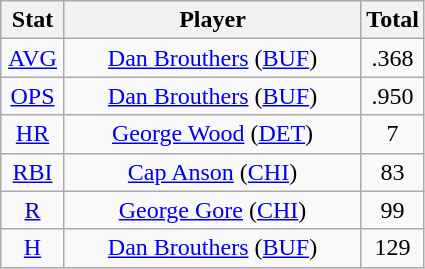<table class="wikitable" style="text-align:center;">
<tr>
<th style="width:15%;">Stat</th>
<th>Player</th>
<th style="width:15%;">Total</th>
</tr>
<tr>
<td><a href='#'>AVG</a></td>
<td><a href='#'>Dan Brouthers</a> (<a href='#'>BUF</a>)</td>
<td>.368</td>
</tr>
<tr>
<td><a href='#'>OPS</a></td>
<td><a href='#'>Dan Brouthers</a> (<a href='#'>BUF</a>)</td>
<td>.950</td>
</tr>
<tr>
<td><a href='#'>HR</a></td>
<td><a href='#'>George Wood</a> (<a href='#'>DET</a>)</td>
<td>7</td>
</tr>
<tr>
<td><a href='#'>RBI</a></td>
<td><a href='#'>Cap Anson</a> (<a href='#'>CHI</a>)</td>
<td>83</td>
</tr>
<tr>
<td><a href='#'>R</a></td>
<td><a href='#'>George Gore</a> (<a href='#'>CHI</a>)</td>
<td>99</td>
</tr>
<tr>
<td><a href='#'>H</a></td>
<td><a href='#'>Dan Brouthers</a> (<a href='#'>BUF</a>)</td>
<td>129</td>
</tr>
</table>
